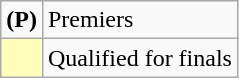<table class=wikitable>
<tr>
<td><strong>(P)</strong></td>
<td>Premiers</td>
</tr>
<tr>
<td bgcolor=FFFFBB></td>
<td>Qualified for finals</td>
</tr>
</table>
